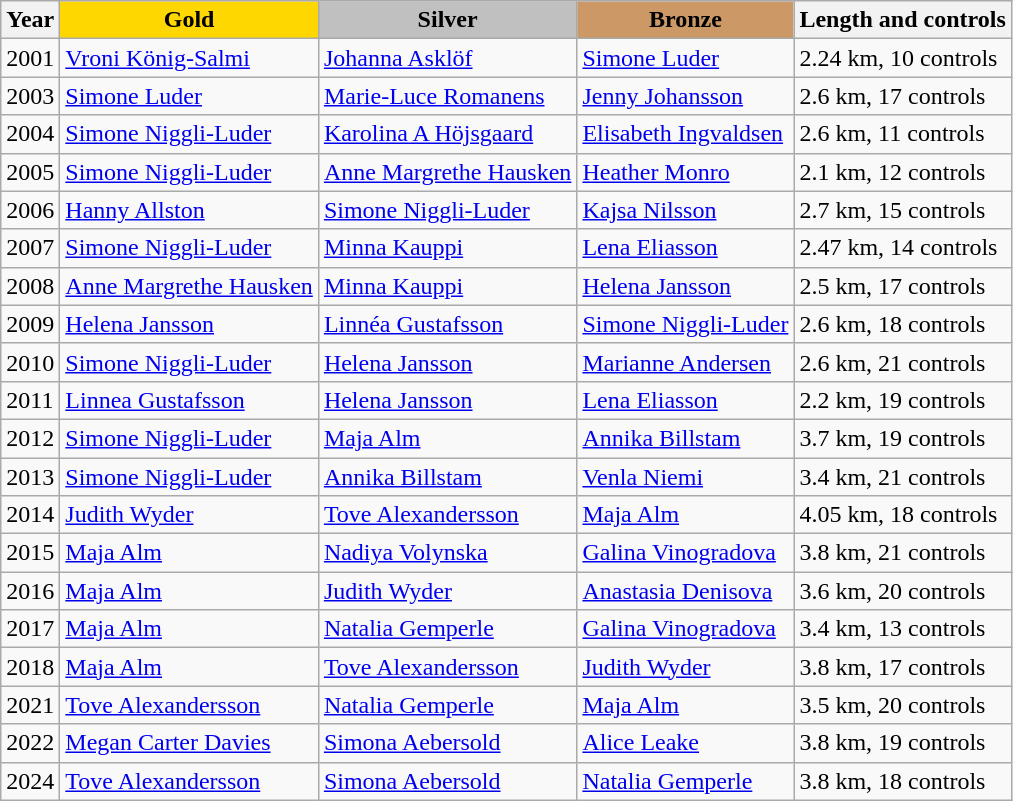<table class="wikitable">
<tr>
<th>Year</th>
<th style=background-color:gold>Gold</th>
<th style=background-color:silver>Silver</th>
<th style=background-color:#c96>Bronze</th>
<th>Length and controls</th>
</tr>
<tr>
<td>2001</td>
<td> <a href='#'>Vroni König-Salmi</a></td>
<td> <a href='#'>Johanna Asklöf</a></td>
<td> <a href='#'>Simone Luder</a></td>
<td>2.24 km, 10 controls</td>
</tr>
<tr>
<td>2003</td>
<td> <a href='#'>Simone Luder</a></td>
<td> <a href='#'>Marie-Luce Romanens</a></td>
<td> <a href='#'>Jenny Johansson</a></td>
<td>2.6 km, 17 controls</td>
</tr>
<tr>
<td>2004</td>
<td> <a href='#'>Simone Niggli-Luder</a></td>
<td> <a href='#'>Karolina A Höjsgaard</a></td>
<td> <a href='#'>Elisabeth Ingvaldsen</a></td>
<td>2.6 km, 11 controls</td>
</tr>
<tr>
<td>2005</td>
<td> <a href='#'>Simone Niggli-Luder</a></td>
<td> <a href='#'>Anne Margrethe Hausken</a></td>
<td> <a href='#'>Heather Monro</a></td>
<td>2.1 km, 12 controls</td>
</tr>
<tr>
<td>2006</td>
<td> <a href='#'>Hanny Allston</a></td>
<td> <a href='#'>Simone Niggli-Luder</a></td>
<td> <a href='#'>Kajsa Nilsson</a></td>
<td>2.7 km, 15 controls</td>
</tr>
<tr>
<td>2007</td>
<td> <a href='#'>Simone Niggli-Luder</a></td>
<td> <a href='#'>Minna Kauppi</a></td>
<td> <a href='#'>Lena Eliasson</a></td>
<td>2.47 km, 14 controls</td>
</tr>
<tr>
<td>2008</td>
<td> <a href='#'>Anne Margrethe Hausken</a></td>
<td> <a href='#'>Minna Kauppi</a></td>
<td> <a href='#'>Helena Jansson</a></td>
<td>2.5 km, 17 controls</td>
</tr>
<tr>
<td>2009</td>
<td> <a href='#'>Helena Jansson</a></td>
<td> <a href='#'>Linnéa Gustafsson</a></td>
<td> <a href='#'>Simone Niggli-Luder</a></td>
<td>2.6 km, 18 controls</td>
</tr>
<tr>
<td>2010</td>
<td> <a href='#'>Simone Niggli-Luder</a></td>
<td> <a href='#'>Helena Jansson</a></td>
<td> <a href='#'>Marianne Andersen</a></td>
<td>2.6 km, 21 controls</td>
</tr>
<tr>
<td>2011</td>
<td> <a href='#'>Linnea Gustafsson</a></td>
<td> <a href='#'>Helena Jansson</a></td>
<td> <a href='#'>Lena Eliasson</a></td>
<td>2.2 km, 19 controls</td>
</tr>
<tr>
<td>2012</td>
<td> <a href='#'>Simone Niggli-Luder</a></td>
<td> <a href='#'>Maja Alm</a></td>
<td> <a href='#'>Annika Billstam</a></td>
<td>3.7 km, 19 controls</td>
</tr>
<tr>
<td>2013</td>
<td> <a href='#'>Simone Niggli-Luder</a></td>
<td> <a href='#'>Annika Billstam</a></td>
<td> <a href='#'>Venla Niemi</a></td>
<td>3.4 km, 21 controls</td>
</tr>
<tr>
<td>2014</td>
<td> <a href='#'>Judith Wyder</a></td>
<td> <a href='#'>Tove Alexandersson</a></td>
<td> <a href='#'>Maja Alm</a></td>
<td>4.05 km, 18 controls</td>
</tr>
<tr>
<td>2015</td>
<td> <a href='#'>Maja Alm</a></td>
<td> <a href='#'>Nadiya Volynska</a></td>
<td> <a href='#'>Galina Vinogradova</a></td>
<td>3.8 km, 21 controls</td>
</tr>
<tr>
<td>2016</td>
<td> <a href='#'>Maja Alm</a></td>
<td> <a href='#'>Judith Wyder</a></td>
<td> <a href='#'>Anastasia Denisova</a></td>
<td>3.6 km, 20 controls</td>
</tr>
<tr>
<td>2017</td>
<td> <a href='#'>Maja Alm</a></td>
<td> <a href='#'>Natalia Gemperle</a></td>
<td> <a href='#'>Galina Vinogradova</a></td>
<td>3.4 km, 13 controls</td>
</tr>
<tr>
<td>2018</td>
<td> <a href='#'>Maja Alm</a></td>
<td> <a href='#'>Tove Alexandersson</a></td>
<td> <a href='#'>Judith Wyder</a></td>
<td>3.8 km, 17 controls</td>
</tr>
<tr>
<td>2021</td>
<td> <a href='#'>Tove Alexandersson</a></td>
<td> <a href='#'>Natalia Gemperle</a></td>
<td> <a href='#'>Maja Alm</a></td>
<td>3.5 km, 20 controls</td>
</tr>
<tr>
<td>2022</td>
<td> <a href='#'>Megan Carter Davies</a></td>
<td> <a href='#'>Simona Aebersold</a></td>
<td> <a href='#'>Alice Leake</a></td>
<td>3.8 km, 19 controls</td>
</tr>
<tr>
<td>2024</td>
<td> <a href='#'>Tove Alexandersson</a></td>
<td> <a href='#'>Simona Aebersold</a></td>
<td> <a href='#'>Natalia Gemperle</a></td>
<td>3.8 km, 18 controls</td>
</tr>
</table>
